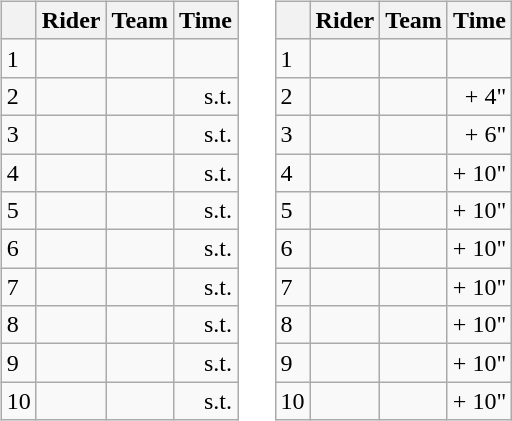<table>
<tr>
<td><br><table class="wikitable">
<tr>
<th></th>
<th>Rider</th>
<th>Team</th>
<th>Time</th>
</tr>
<tr>
<td>1</td>
<td></td>
<td></td>
<td align="right"></td>
</tr>
<tr>
<td>2</td>
<td></td>
<td></td>
<td align="right">s.t.</td>
</tr>
<tr>
<td>3</td>
<td></td>
<td></td>
<td align="right">s.t.</td>
</tr>
<tr>
<td>4</td>
<td></td>
<td></td>
<td align="right">s.t.</td>
</tr>
<tr>
<td>5</td>
<td></td>
<td></td>
<td align="right">s.t.</td>
</tr>
<tr>
<td>6</td>
<td></td>
<td></td>
<td align="right">s.t.</td>
</tr>
<tr>
<td>7</td>
<td></td>
<td></td>
<td align="right">s.t.</td>
</tr>
<tr>
<td>8</td>
<td></td>
<td></td>
<td align="right">s.t.</td>
</tr>
<tr>
<td>9</td>
<td></td>
<td></td>
<td align="right">s.t.</td>
</tr>
<tr>
<td>10</td>
<td></td>
<td></td>
<td align="right">s.t.</td>
</tr>
</table>
</td>
<td></td>
<td><br><table class="wikitable">
<tr>
<th></th>
<th>Rider</th>
<th>Team</th>
<th>Time</th>
</tr>
<tr>
<td>1</td>
<td> </td>
<td></td>
<td align="right"></td>
</tr>
<tr>
<td>2</td>
<td></td>
<td></td>
<td align="right">+ 4"</td>
</tr>
<tr>
<td>3</td>
<td></td>
<td></td>
<td align="right">+ 6"</td>
</tr>
<tr>
<td>4</td>
<td></td>
<td></td>
<td align="right">+ 10"</td>
</tr>
<tr>
<td>5</td>
<td></td>
<td></td>
<td align="right">+ 10"</td>
</tr>
<tr>
<td>6</td>
<td></td>
<td></td>
<td align="right">+ 10"</td>
</tr>
<tr>
<td>7</td>
<td></td>
<td></td>
<td align="right">+ 10"</td>
</tr>
<tr>
<td>8</td>
<td></td>
<td></td>
<td align="right">+ 10"</td>
</tr>
<tr>
<td>9</td>
<td></td>
<td></td>
<td align="right">+ 10"</td>
</tr>
<tr>
<td>10</td>
<td></td>
<td></td>
<td align="right">+ 10"</td>
</tr>
</table>
</td>
</tr>
</table>
